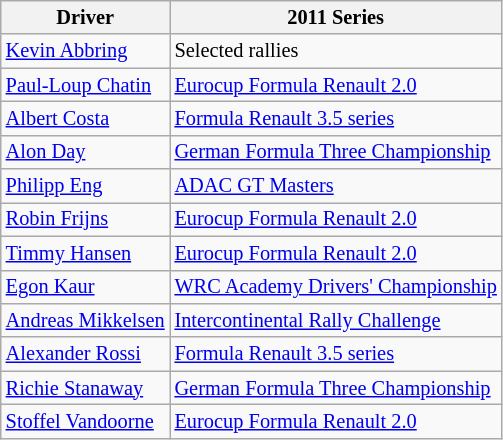<table class="wikitable" style="font-size: 85%">
<tr>
<th>Driver</th>
<th>2011 Series</th>
</tr>
<tr>
<td> <a href='#'>Kevin Abbring</a></td>
<td>Selected rallies</td>
</tr>
<tr>
<td> <a href='#'>Paul-Loup Chatin</a></td>
<td><a href='#'>Eurocup Formula Renault 2.0</a></td>
</tr>
<tr>
<td> <a href='#'>Albert Costa</a></td>
<td><a href='#'>Formula Renault 3.5 series</a></td>
</tr>
<tr>
<td> <a href='#'>Alon Day</a></td>
<td><a href='#'>German Formula Three Championship</a></td>
</tr>
<tr>
<td> <a href='#'>Philipp Eng</a></td>
<td><a href='#'>ADAC GT Masters</a></td>
</tr>
<tr>
<td> <a href='#'>Robin Frijns</a></td>
<td><a href='#'>Eurocup Formula Renault 2.0</a></td>
</tr>
<tr>
<td> <a href='#'>Timmy Hansen</a></td>
<td><a href='#'>Eurocup Formula Renault 2.0</a></td>
</tr>
<tr>
<td> <a href='#'>Egon Kaur</a></td>
<td><a href='#'>WRC Academy Drivers' Championship</a></td>
</tr>
<tr>
<td> <a href='#'>Andreas Mikkelsen</a></td>
<td><a href='#'>Intercontinental Rally Challenge</a></td>
</tr>
<tr>
<td> <a href='#'>Alexander Rossi</a></td>
<td><a href='#'>Formula Renault 3.5 series</a></td>
</tr>
<tr>
<td> <a href='#'>Richie Stanaway</a></td>
<td><a href='#'>German Formula Three Championship</a></td>
</tr>
<tr>
<td> <a href='#'>Stoffel Vandoorne</a></td>
<td><a href='#'>Eurocup Formula Renault 2.0</a></td>
</tr>
</table>
